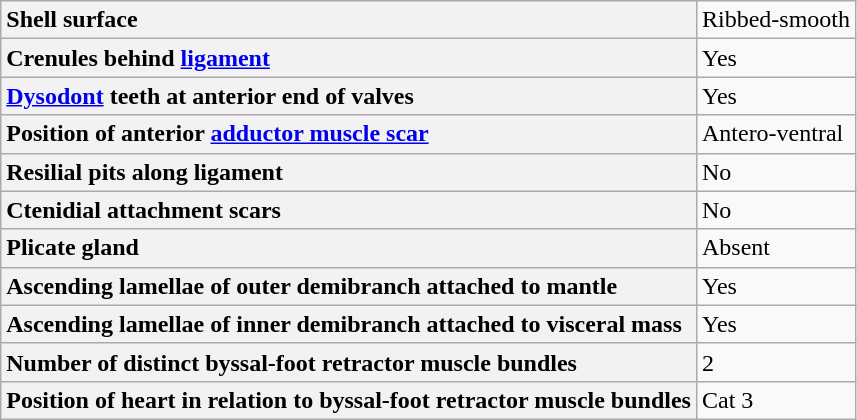<table class="wikitable" style="text-align:left;">
<tr>
<th scope="row" style="text-align:left;">Shell surface</th>
<td style="text-align:left;">Ribbed-smooth</td>
</tr>
<tr>
<th scope="row" style="text-align:left;">Crenules behind <a href='#'>ligament</a></th>
<td style="text-align:left;">Yes</td>
</tr>
<tr>
<th scope="row" style="text-align:left;"><a href='#'>Dysodont</a> teeth at anterior end of valves</th>
<td style="text-align:left;">Yes</td>
</tr>
<tr>
<th scope="row" style="text-align:left;">Position of anterior <a href='#'>adductor muscle scar</a></th>
<td style="text-align:left;">Antero-ventral</td>
</tr>
<tr>
<th scope="row" style="text-align:left;">Resilial pits along ligament</th>
<td style="text-align:left;">No</td>
</tr>
<tr>
<th scope="row" style="text-align:left;">Ctenidial attachment scars</th>
<td style="text-align:left;">No</td>
</tr>
<tr>
<th scope="row" style="text-align:left;">Plicate gland</th>
<td style="text-align:left;">Absent</td>
</tr>
<tr>
<th scope="row" style="text-align:left;">Ascending lamellae of outer demibranch attached to mantle</th>
<td style="text-align:left;">Yes</td>
</tr>
<tr>
<th scope="row" style="text-align:left;">Ascending lamellae of inner demibranch attached to visceral mass</th>
<td style="text-align:left;">Yes</td>
</tr>
<tr>
<th scope="row" style="text-align:left;">Number of distinct byssal-foot retractor muscle bundles</th>
<td style="text-align:left;">2</td>
</tr>
<tr>
<th scope="row" style="text-align:left;">Position of heart in relation to byssal-foot retractor muscle bundles</th>
<td style="text-align:left;">Cat 3</td>
</tr>
</table>
